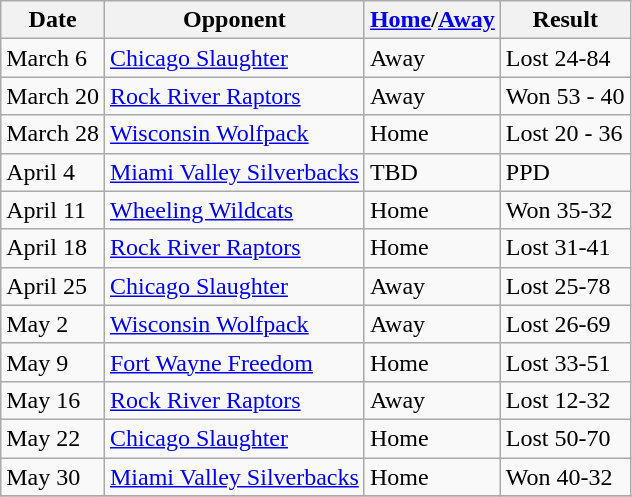<table class="wikitable">
<tr>
<th>Date</th>
<th>Opponent</th>
<th><a href='#'>Home</a>/<a href='#'>Away</a></th>
<th>Result</th>
</tr>
<tr>
<td>March 6</td>
<td><a href='#'>Chicago Slaughter</a></td>
<td>Away</td>
<td>Lost 24-84</td>
</tr>
<tr>
<td>March 20</td>
<td><a href='#'>Rock River Raptors</a></td>
<td>Away</td>
<td>Won 53 - 40</td>
</tr>
<tr>
<td>March 28</td>
<td><a href='#'>Wisconsin Wolfpack</a></td>
<td>Home</td>
<td>Lost 20 - 36</td>
</tr>
<tr>
<td>April 4</td>
<td><a href='#'>Miami Valley Silverbacks</a></td>
<td>TBD</td>
<td>PPD</td>
</tr>
<tr>
<td>April 11</td>
<td><a href='#'>Wheeling Wildcats</a></td>
<td>Home</td>
<td>Won 35-32</td>
</tr>
<tr>
<td>April 18</td>
<td><a href='#'>Rock River Raptors</a></td>
<td>Home</td>
<td>Lost 31-41</td>
</tr>
<tr>
<td>April 25</td>
<td><a href='#'>Chicago Slaughter</a></td>
<td>Away</td>
<td>Lost 25-78</td>
</tr>
<tr>
<td>May 2</td>
<td><a href='#'>Wisconsin Wolfpack</a></td>
<td>Away</td>
<td>Lost 26-69</td>
</tr>
<tr>
<td>May 9</td>
<td><a href='#'>Fort Wayne Freedom</a></td>
<td>Home</td>
<td>Lost 33-51</td>
</tr>
<tr>
<td>May 16</td>
<td><a href='#'>Rock River Raptors</a></td>
<td>Away</td>
<td>Lost 12-32</td>
</tr>
<tr>
<td>May 22</td>
<td><a href='#'>Chicago Slaughter</a></td>
<td>Home</td>
<td>Lost 50-70</td>
</tr>
<tr>
<td>May 30</td>
<td><a href='#'>Miami Valley Silverbacks</a></td>
<td>Home</td>
<td>Won 40-32</td>
</tr>
<tr>
</tr>
</table>
